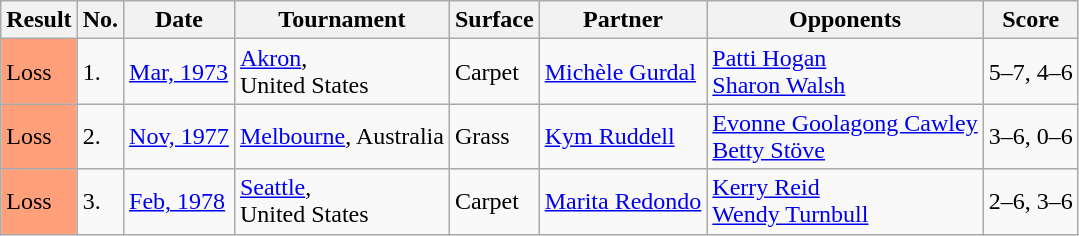<table class="sortable wikitable">
<tr>
<th>Result</th>
<th>No.</th>
<th>Date</th>
<th>Tournament</th>
<th>Surface</th>
<th>Partner</th>
<th>Opponents</th>
<th class="unsortable">Score</th>
</tr>
<tr>
<td bgcolor="FFA07A">Loss</td>
<td>1.</td>
<td><a href='#'>Mar, 1973</a></td>
<td><a href='#'>Akron</a>,<br>United States</td>
<td>Carpet</td>
<td> <a href='#'>Michèle Gurdal</a></td>
<td> <a href='#'>Patti Hogan</a> <br>  <a href='#'>Sharon Walsh</a></td>
<td>5–7, 4–6</td>
</tr>
<tr>
<td bgcolor="FFA07A">Loss</td>
<td>2.</td>
<td><a href='#'>Nov, 1977</a></td>
<td><a href='#'>Melbourne</a>, Australia</td>
<td>Grass</td>
<td> <a href='#'>Kym Ruddell</a></td>
<td> <a href='#'>Evonne Goolagong Cawley</a> <br>  <a href='#'>Betty Stöve</a></td>
<td>3–6, 0–6</td>
</tr>
<tr>
<td bgcolor="FFA07A">Loss</td>
<td>3.</td>
<td><a href='#'>Feb, 1978</a></td>
<td><a href='#'>Seattle</a>,<br>United States</td>
<td>Carpet</td>
<td> <a href='#'>Marita Redondo</a></td>
<td> <a href='#'>Kerry Reid</a><br> <a href='#'>Wendy Turnbull</a></td>
<td>2–6, 3–6</td>
</tr>
</table>
